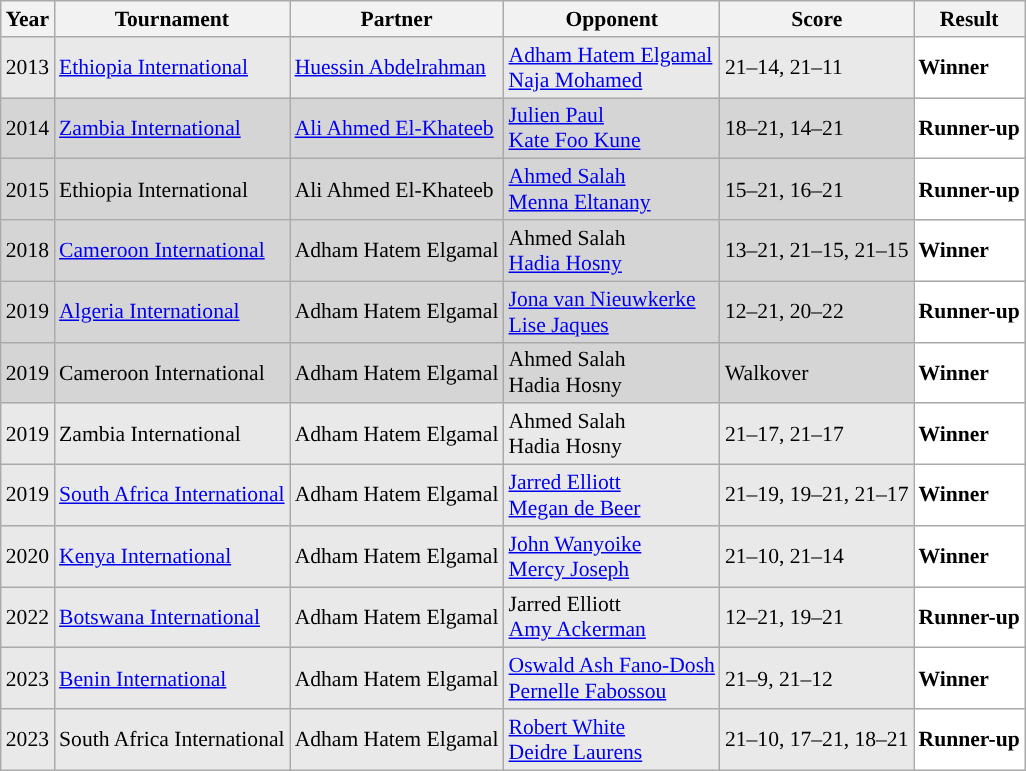<table class="sortable wikitable" style="font-size: 90%">
<tr>
<th>Year</th>
<th>Tournament</th>
<th>Partner</th>
<th>Opponent</th>
<th>Score</th>
<th>Result</th>
</tr>
<tr style="background:#E9E9E9">
<td align="center">2013</td>
<td align="left"><a href='#'>Ethiopia International</a></td>
<td align="left"> <a href='#'>Huessin Abdelrahman</a></td>
<td align="left"> <a href='#'>Adham Hatem Elgamal</a><br> <a href='#'>Naja Mohamed</a></td>
<td align="left">21–14, 21–11</td>
<td style="text-align:left; background:white"> <strong>Winner</strong></td>
</tr>
<tr style="background:#D5D5D5">
<td align="center">2014</td>
<td align="left"><a href='#'>Zambia International</a></td>
<td align="left"> <a href='#'>Ali Ahmed El-Khateeb</a></td>
<td align="left"> <a href='#'>Julien Paul</a><br> <a href='#'>Kate Foo Kune</a></td>
<td align="left">18–21, 14–21</td>
<td style="text-align:left; background:white"> <strong>Runner-up</strong></td>
</tr>
<tr style="background:#D5D5D5">
<td align="center">2015</td>
<td align="left">Ethiopia International</td>
<td align="left"> Ali Ahmed El-Khateeb</td>
<td align="left"> <a href='#'>Ahmed Salah</a><br> <a href='#'>Menna Eltanany</a></td>
<td align="left">15–21, 16–21</td>
<td style="text-align:left; background:white"> <strong>Runner-up</strong></td>
</tr>
<tr style="background:#D5D5D5">
<td align="center">2018</td>
<td align="left"><a href='#'>Cameroon International</a></td>
<td align="left"> Adham Hatem Elgamal</td>
<td align="left"> Ahmed Salah<br> <a href='#'>Hadia Hosny</a></td>
<td align="left">13–21, 21–15, 21–15</td>
<td style="text-align:left; background:white"> <strong>Winner</strong></td>
</tr>
<tr style="background:#D5D5D5">
<td align="center">2019</td>
<td align="left"><a href='#'>Algeria International</a></td>
<td align="left"> Adham Hatem Elgamal</td>
<td align="left"> <a href='#'>Jona van Nieuwkerke</a><br> <a href='#'>Lise Jaques</a></td>
<td align="left">12–21, 20–22</td>
<td style="text-align:left; background:white"> <strong>Runner-up</strong></td>
</tr>
<tr style="background:#D5D5D5">
<td align="center">2019</td>
<td align="left">Cameroon International</td>
<td align="left"> Adham Hatem Elgamal</td>
<td align="left"> Ahmed Salah<br> Hadia Hosny</td>
<td align="left">Walkover</td>
<td style="text-align:left; background:white"> <strong>Winner</strong></td>
</tr>
<tr style="background:#E9E9E9">
<td align="center">2019</td>
<td align="left">Zambia International</td>
<td align="left"> Adham Hatem Elgamal</td>
<td align="left"> Ahmed Salah<br> Hadia Hosny</td>
<td align="left">21–17, 21–17</td>
<td style="text-align:left; background:white"> <strong>Winner</strong></td>
</tr>
<tr style="background:#E9E9E9">
<td align="center">2019</td>
<td align="left"><a href='#'>South Africa International</a></td>
<td align="left"> Adham Hatem Elgamal</td>
<td align="left"> <a href='#'>Jarred Elliott</a><br> <a href='#'>Megan de Beer</a></td>
<td align="left">21–19, 19–21, 21–17</td>
<td style="text-align:left; background:white"> <strong>Winner</strong></td>
</tr>
<tr style="background:#E9E9E9">
<td align="center">2020</td>
<td align="left"><a href='#'>Kenya International</a></td>
<td align="left"> Adham Hatem Elgamal</td>
<td align="left"> <a href='#'>John Wanyoike</a><br> <a href='#'>Mercy Joseph</a></td>
<td align="left">21–10, 21–14</td>
<td style="text-align:left; background:white"> <strong>Winner</strong></td>
</tr>
<tr style="background:#E9E9E9">
<td align="center">2022</td>
<td align="left"><a href='#'>Botswana International</a></td>
<td align="left"> Adham Hatem Elgamal</td>
<td align="left"> Jarred Elliott<br> <a href='#'>Amy Ackerman</a></td>
<td align="left">12–21, 19–21</td>
<td style="text-align:left; background:white"> <strong>Runner-up</strong></td>
</tr>
<tr style="background:#E9E9E9">
<td align="center">2023</td>
<td align="left"><a href='#'>Benin International</a></td>
<td align="left"> Adham Hatem Elgamal</td>
<td align="left"> <a href='#'>Oswald Ash Fano-Dosh</a><br>  <a href='#'>Pernelle Fabossou</a></td>
<td align="left">21–9, 21–12</td>
<td style="text-align:left; background:white"> <strong>Winner</strong></td>
</tr>
<tr style="background:#E9E9E9">
<td align="center">2023</td>
<td align="left">South Africa International</td>
<td align="left"> Adham Hatem Elgamal</td>
<td align="left"> <a href='#'>Robert White</a><br> <a href='#'>Deidre Laurens</a></td>
<td align="left">21–10, 17–21, 18–21</td>
<td style="text-align:left; background:white"> <strong>Runner-up</strong></td>
</tr>
</table>
